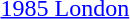<table>
<tr>
<td><a href='#'>1985 London</a></td>
<td></td>
<td></td>
<td></td>
</tr>
</table>
